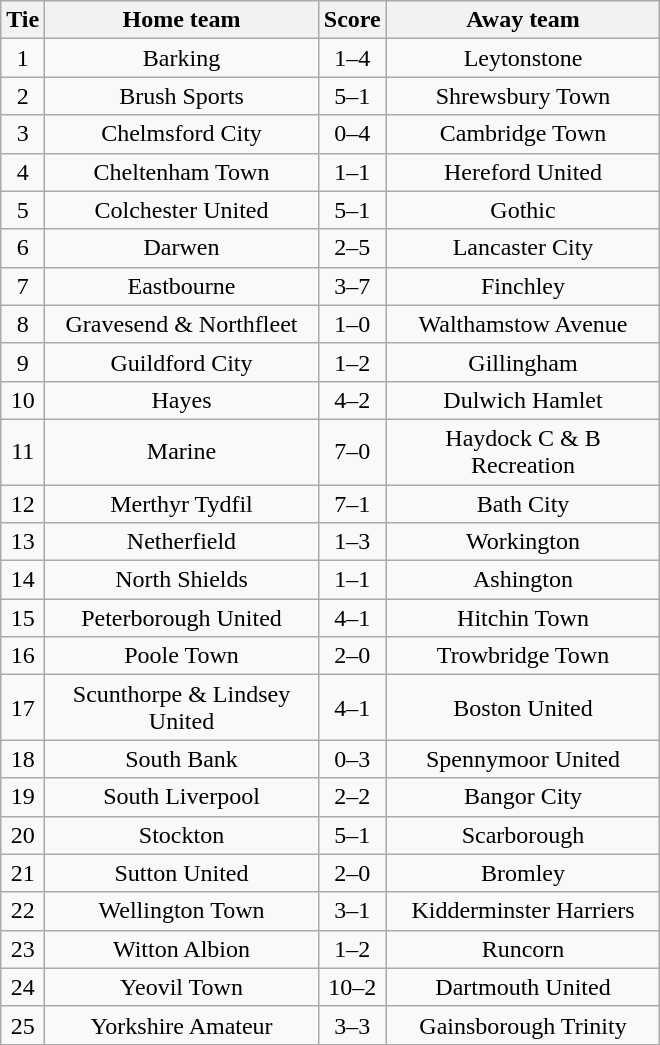<table class="wikitable" style="text-align:center;">
<tr>
<th width=20>Tie</th>
<th width=175>Home team</th>
<th width=20>Score</th>
<th width=175>Away team</th>
</tr>
<tr>
<td>1</td>
<td>Barking</td>
<td>1–4</td>
<td>Leytonstone</td>
</tr>
<tr>
<td>2</td>
<td>Brush Sports</td>
<td>5–1</td>
<td>Shrewsbury Town</td>
</tr>
<tr>
<td>3</td>
<td>Chelmsford City</td>
<td>0–4</td>
<td>Cambridge Town</td>
</tr>
<tr>
<td>4</td>
<td>Cheltenham Town</td>
<td>1–1</td>
<td>Hereford United</td>
</tr>
<tr>
<td>5</td>
<td>Colchester United</td>
<td>5–1</td>
<td>Gothic</td>
</tr>
<tr>
<td>6</td>
<td>Darwen</td>
<td>2–5</td>
<td>Lancaster City</td>
</tr>
<tr>
<td>7</td>
<td>Eastbourne</td>
<td>3–7</td>
<td>Finchley</td>
</tr>
<tr>
<td>8</td>
<td>Gravesend & Northfleet</td>
<td>1–0</td>
<td>Walthamstow Avenue</td>
</tr>
<tr>
<td>9</td>
<td>Guildford City</td>
<td>1–2</td>
<td>Gillingham</td>
</tr>
<tr>
<td>10</td>
<td>Hayes</td>
<td>4–2</td>
<td>Dulwich Hamlet</td>
</tr>
<tr>
<td>11</td>
<td>Marine</td>
<td>7–0</td>
<td>Haydock C & B Recreation</td>
</tr>
<tr>
<td>12</td>
<td>Merthyr Tydfil</td>
<td>7–1</td>
<td>Bath City</td>
</tr>
<tr>
<td>13</td>
<td>Netherfield</td>
<td>1–3</td>
<td>Workington</td>
</tr>
<tr>
<td>14</td>
<td>North Shields</td>
<td>1–1</td>
<td>Ashington</td>
</tr>
<tr>
<td>15</td>
<td>Peterborough United</td>
<td>4–1</td>
<td>Hitchin Town</td>
</tr>
<tr>
<td>16</td>
<td>Poole Town</td>
<td>2–0</td>
<td>Trowbridge Town</td>
</tr>
<tr>
<td>17</td>
<td>Scunthorpe & Lindsey United</td>
<td>4–1</td>
<td>Boston United</td>
</tr>
<tr>
<td>18</td>
<td>South Bank</td>
<td>0–3</td>
<td>Spennymoor United</td>
</tr>
<tr>
<td>19</td>
<td>South Liverpool</td>
<td>2–2</td>
<td>Bangor City</td>
</tr>
<tr>
<td>20</td>
<td>Stockton</td>
<td>5–1</td>
<td>Scarborough</td>
</tr>
<tr>
<td>21</td>
<td>Sutton United</td>
<td>2–0</td>
<td>Bromley</td>
</tr>
<tr>
<td>22</td>
<td>Wellington Town</td>
<td>3–1</td>
<td>Kidderminster Harriers</td>
</tr>
<tr>
<td>23</td>
<td>Witton Albion</td>
<td>1–2</td>
<td>Runcorn</td>
</tr>
<tr>
<td>24</td>
<td>Yeovil Town</td>
<td>10–2</td>
<td>Dartmouth United</td>
</tr>
<tr>
<td>25</td>
<td>Yorkshire Amateur</td>
<td>3–3</td>
<td>Gainsborough Trinity</td>
</tr>
</table>
